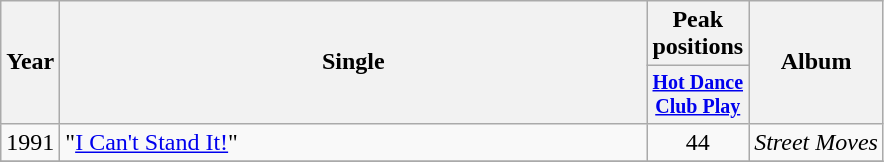<table class="wikitable plainrowheaders" style="text-align:center;">
<tr>
<th rowspan="2">Year</th>
<th rowspan="2" style="width:24em;">Single</th>
<th colspan="1">Peak positions</th>
<th rowspan="2">Album</th>
</tr>
<tr style="font-size:smaller;">
<th width="35"><a href='#'>Hot Dance Club Play</a></th>
</tr>
<tr>
<td>1991</td>
<td align="left">"<a href='#'>I Can't Stand It!</a>"</td>
<td>44</td>
<td align="left"><em>Street Moves</em></td>
</tr>
<tr>
</tr>
</table>
